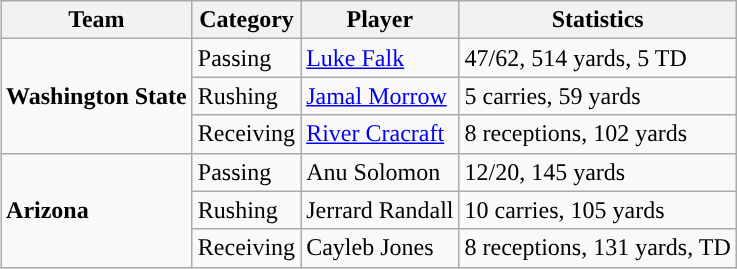<table class="wikitable" style="float: right;">
<tr>
<th>Team</th>
<th>Category</th>
<th>Player</th>
<th>Statistics</th>
</tr>
<tr>
<td rowspan=3><strong>Washington State</strong></td>
<td>Passing</td>
<td><a href='#'>Luke Falk</a></td>
<td>47/62, 514 yards, 5 TD</td>
</tr>
<tr>
<td>Rushing</td>
<td><a href='#'>Jamal Morrow</a></td>
<td>5 carries, 59 yards</td>
</tr>
<tr>
<td>Receiving</td>
<td><a href='#'>River Cracraft</a></td>
<td>8 receptions, 102 yards</td>
</tr>
<tr>
<td rowspan=3><strong>Arizona</strong></td>
<td>Passing</td>
<td>Anu Solomon</td>
<td>12/20, 145 yards</td>
</tr>
<tr>
<td>Rushing</td>
<td>Jerrard Randall</td>
<td>10 carries, 105 yards</td>
</tr>
<tr>
<td>Receiving</td>
<td>Cayleb Jones</td>
<td>8 receptions, 131 yards, TD</td>
</tr>
</table>
